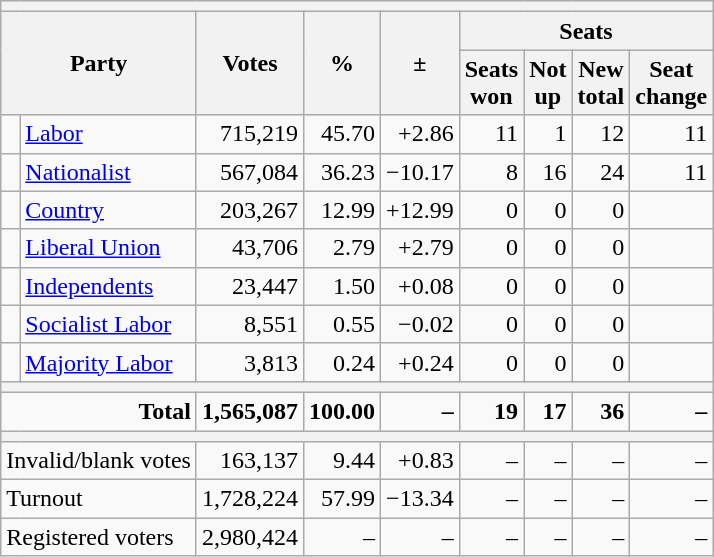<table class="wikitable sortable tpl-blanktable" style="text-align:right; margin-bottom:0">
<tr>
<th colspan="9"></th>
</tr>
<tr>
<th colspan="2" rowspan="2">Party</th>
<th rowspan="2">Votes</th>
<th rowspan="2">%</th>
<th rowspan="2">±</th>
<th colspan="4">Seats</th>
</tr>
<tr>
<th>Seats<br>won</th>
<th>Not<br>up</th>
<th>New<br>total</th>
<th>Seat<br>change</th>
</tr>
<tr>
<td> </td>
<td style="text-align:left;"><a href='#'>Labor</a></td>
<td>715,219</td>
<td>45.70</td>
<td>+2.86</td>
<td>11</td>
<td>1</td>
<td>12</td>
<td> 11</td>
</tr>
<tr>
<td> </td>
<td style="text-align:left;"><a href='#'>Nationalist</a></td>
<td>567,084</td>
<td>36.23</td>
<td>−10.17</td>
<td>8</td>
<td>16</td>
<td>24</td>
<td> 11</td>
</tr>
<tr>
<td> </td>
<td style="text-align:left;"><a href='#'>Country</a></td>
<td>203,267</td>
<td>12.99</td>
<td>+12.99</td>
<td>0</td>
<td>0</td>
<td>0</td>
<td></td>
</tr>
<tr>
<td> </td>
<td style="text-align:left;"><a href='#'>Liberal Union</a></td>
<td>43,706</td>
<td>2.79</td>
<td>+2.79</td>
<td>0</td>
<td>0</td>
<td>0</td>
<td></td>
</tr>
<tr>
<td> </td>
<td style="text-align:left;"><a href='#'>Independents</a></td>
<td>23,447</td>
<td>1.50</td>
<td>+0.08</td>
<td>0</td>
<td>0</td>
<td>0</td>
<td></td>
</tr>
<tr>
<td> </td>
<td style="text-align:left;"><a href='#'>Socialist Labor</a></td>
<td>8,551</td>
<td>0.55</td>
<td>−0.02</td>
<td>0</td>
<td>0</td>
<td>0</td>
<td></td>
</tr>
<tr>
<td> </td>
<td style="text-align:left;"><a href='#'>Majority Labor</a></td>
<td>3,813</td>
<td>0.24</td>
<td>+0.24</td>
<td>0</td>
<td>0</td>
<td>0</td>
<td></td>
</tr>
<tr>
<th colspan=9></th>
</tr>
<tr>
<td colspan="2"><strong>Total</strong></td>
<td><strong>1,565,087</strong></td>
<td><strong>100.00</strong></td>
<td><strong>–</strong></td>
<td><strong>19</strong></td>
<td><strong>17</strong></td>
<td><strong>36</strong></td>
<td><strong>–</strong></td>
</tr>
<tr>
<th colspan=9></th>
</tr>
<tr>
<td colspan="2" align=left>Invalid/blank votes</td>
<td>163,137</td>
<td>9.44</td>
<td>+0.83</td>
<td>–</td>
<td>–</td>
<td>–</td>
<td>–</td>
</tr>
<tr>
<td colspan="2" align=left>Turnout</td>
<td>1,728,224</td>
<td>57.99</td>
<td>−13.34</td>
<td>–</td>
<td>–</td>
<td>–</td>
<td>–</td>
</tr>
<tr>
<td colspan="2" align=left>Registered voters</td>
<td>2,980,424</td>
<td>–</td>
<td>–</td>
<td>–</td>
<td>–</td>
<td>–</td>
<td>–</td>
</tr>
</table>
